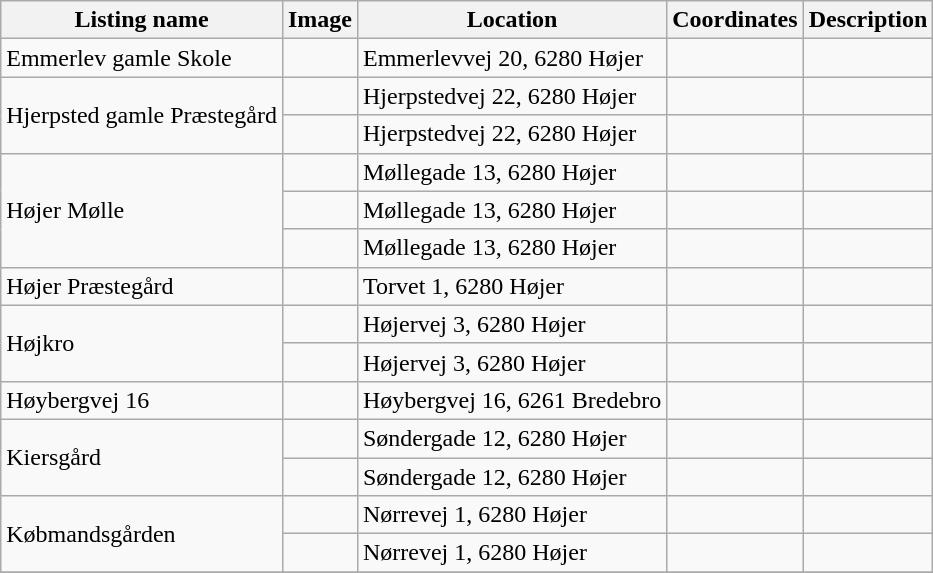<table class="wikitable sortable">
<tr>
<th>Listing name</th>
<th>Image</th>
<th>Location</th>
<th>Coordinates</th>
<th>Description</th>
</tr>
<tr>
<td>Emmerlev gamle Skole</td>
<td></td>
<td>Emmerlevvej 20, 6280 Højer</td>
<td></td>
<td></td>
</tr>
<tr>
<td rowspan="2">Hjerpsted gamle Præstegård</td>
<td></td>
<td>Hjerpstedvej 22, 6280 Højer</td>
<td></td>
<td></td>
</tr>
<tr>
<td></td>
<td>Hjerpstedvej 22, 6280 Højer</td>
<td></td>
<td></td>
</tr>
<tr>
<td rowspan="3">Højer Mølle</td>
<td></td>
<td>Møllegade 13, 6280 Højer</td>
<td></td>
<td></td>
</tr>
<tr>
<td></td>
<td>Møllegade 13, 6280 Højer</td>
<td></td>
<td></td>
</tr>
<tr>
<td></td>
<td>Møllegade 13, 6280 Højer</td>
<td></td>
<td></td>
</tr>
<tr>
<td>Højer Præstegård</td>
<td></td>
<td>Torvet 1, 6280 Højer</td>
<td></td>
<td></td>
</tr>
<tr>
<td rowspan="2">Højkro</td>
<td></td>
<td>Højervej 3, 6280 Højer</td>
<td></td>
<td></td>
</tr>
<tr>
<td></td>
<td>Højervej 3, 6280 Højer</td>
<td></td>
<td></td>
</tr>
<tr>
<td>Høybergvej 16</td>
<td></td>
<td>Høybergvej 16, 6261 Bredebro</td>
<td></td>
<td></td>
</tr>
<tr>
<td rowspan="2">Kiersgård</td>
<td></td>
<td>Søndergade 12, 6280 Højer</td>
<td></td>
<td></td>
</tr>
<tr>
<td></td>
<td>Søndergade 12, 6280 Højer</td>
<td></td>
<td></td>
</tr>
<tr>
<td rowspan="2">Købmandsgården</td>
<td></td>
<td>Nørrevej 1, 6280 Højer</td>
<td></td>
<td></td>
</tr>
<tr>
<td></td>
<td>Nørrevej 1, 6280 Højer</td>
<td></td>
<td></td>
</tr>
<tr>
</tr>
</table>
